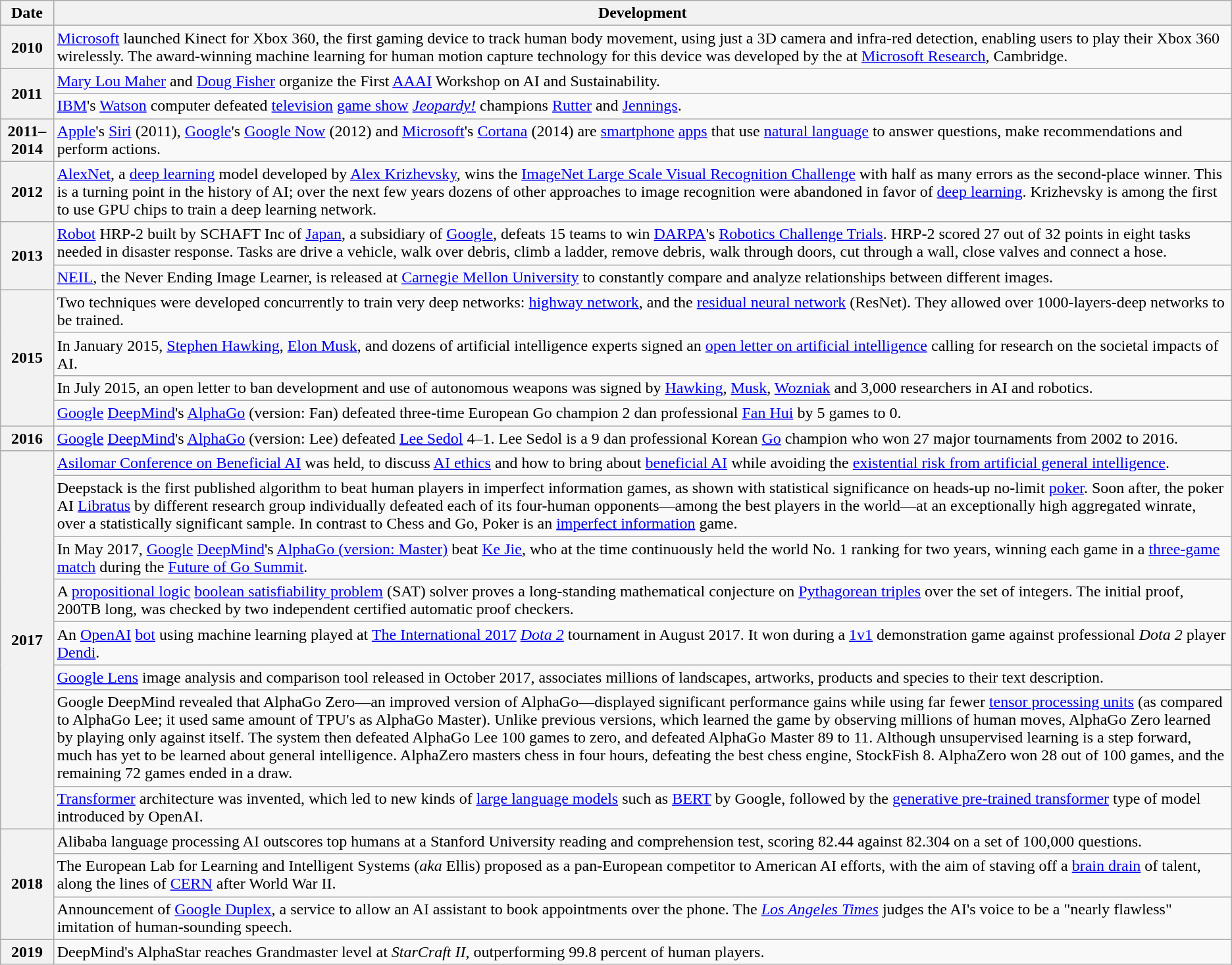<table class="wikitable">
<tr>
<th>Date</th>
<th>Development</th>
</tr>
<tr>
<th>2010</th>
<td><a href='#'>Microsoft</a> launched Kinect for Xbox 360, the first gaming device to track human body movement, using just a 3D camera and infra-red detection, enabling users to play their Xbox 360 wirelessly. The award-winning machine learning for human motion capture technology for this device was developed by the  at <a href='#'>Microsoft Research</a>, Cambridge.</td>
</tr>
<tr>
<th rowspan=2>2011</th>
<td><a href='#'>Mary Lou Maher</a> and <a href='#'>Doug Fisher</a> organize the First <a href='#'>AAAI</a> Workshop on AI and Sustainability.</td>
</tr>
<tr>
<td><a href='#'>IBM</a>'s <a href='#'>Watson</a> computer defeated <a href='#'>television</a> <a href='#'>game show</a> <em><a href='#'>Jeopardy!</a></em> champions <a href='#'>Rutter</a> and <a href='#'>Jennings</a>.</td>
</tr>
<tr>
<th rowspan=1>2011–2014</th>
<td><a href='#'>Apple</a>'s <a href='#'>Siri</a> (2011), <a href='#'>Google</a>'s <a href='#'>Google Now</a> (2012) and <a href='#'>Microsoft</a>'s <a href='#'>Cortana</a> (2014) are <a href='#'>smartphone</a> <a href='#'>apps</a> that use <a href='#'>natural language</a> to answer questions, make recommendations and perform actions.</td>
</tr>
<tr>
<th rowspan=1>2012</th>
<td><a href='#'>AlexNet</a>, a <a href='#'>deep learning</a> model developed by <a href='#'>Alex Krizhevsky</a>, wins the <a href='#'>ImageNet Large Scale Visual Recognition Challenge</a> with half as many errors as the second-place winner. This is a turning point in the history of AI; over the next few years dozens of other approaches to image recognition were abandoned in favor of <a href='#'>deep learning</a>. Krizhevsky is among the first to use GPU chips to train a deep learning network.</td>
</tr>
<tr>
<th rowspan=2>2013</th>
<td><a href='#'>Robot</a> HRP-2 built by SCHAFT Inc of <a href='#'>Japan</a>, a subsidiary of <a href='#'>Google</a>, defeats 15 teams to win <a href='#'>DARPA</a>'s <a href='#'>Robotics Challenge Trials</a>. HRP-2 scored 27 out of 32 points in eight tasks needed in disaster response. Tasks are drive a vehicle, walk over debris, climb a ladder, remove debris, walk through doors, cut through a wall, close valves and connect a hose.</td>
</tr>
<tr>
<td><a href='#'>NEIL</a>, the Never Ending Image Learner, is released at <a href='#'>Carnegie Mellon University</a> to constantly compare and analyze relationships between different images.</td>
</tr>
<tr>
<th rowspan=4>2015</th>
<td>Two techniques were developed concurrently to train very deep networks: <a href='#'>highway network</a>, and the <a href='#'>residual neural network</a> (ResNet). They allowed over 1000-layers-deep networks to be trained.</td>
</tr>
<tr>
<td>In January 2015, <a href='#'>Stephen Hawking</a>, <a href='#'>Elon Musk</a>, and dozens of artificial intelligence experts signed an <a href='#'>open letter on artificial intelligence</a> calling for research on the societal impacts of AI.</td>
</tr>
<tr>
<td>In July 2015, an open letter to ban development and use of autonomous weapons was signed by <a href='#'>Hawking</a>, <a href='#'>Musk</a>, <a href='#'>Wozniak</a> and 3,000 researchers in AI and robotics.</td>
</tr>
<tr>
<td><a href='#'>Google</a> <a href='#'>DeepMind</a>'s <a href='#'>AlphaGo</a> (version: Fan) defeated three-time European Go champion 2 dan professional <a href='#'>Fan Hui</a> by 5 games to 0.</td>
</tr>
<tr>
<th>2016</th>
<td><a href='#'>Google</a> <a href='#'>DeepMind</a>'s <a href='#'>AlphaGo</a> (version: Lee) defeated <a href='#'>Lee Sedol</a> 4–1. Lee Sedol is a 9 dan professional Korean <a href='#'>Go</a> champion who won 27 major tournaments from 2002 to 2016.</td>
</tr>
<tr>
<th rowspan=8>2017</th>
<td><a href='#'>Asilomar Conference on Beneficial AI</a> was held, to discuss <a href='#'>AI ethics</a> and how to bring about <a href='#'>beneficial AI</a> while avoiding the <a href='#'>existential risk from artificial general intelligence</a>.</td>
</tr>
<tr>
<td>Deepstack is the first published algorithm to beat human players in imperfect information games, as shown with statistical significance on heads-up no-limit <a href='#'>poker</a>. Soon after, the poker AI <a href='#'>Libratus</a> by different research group individually defeated each of its four-human opponents—among the best players in the world—at an exceptionally high aggregated winrate, over a statistically significant sample. In contrast to Chess and Go, Poker is an <a href='#'>imperfect information</a> game.</td>
</tr>
<tr>
<td>In May 2017, <a href='#'>Google</a> <a href='#'>DeepMind</a>'s <a href='#'>AlphaGo (version: Master)</a> beat <a href='#'>Ke Jie</a>, who at the time continuously held the world No. 1 ranking for two years, winning each game in a <a href='#'>three-game match</a> during the <a href='#'>Future of Go Summit</a>.</td>
</tr>
<tr>
<td>A <a href='#'>propositional logic</a> <a href='#'>boolean satisfiability problem</a> (SAT) solver proves a long-standing mathematical conjecture on <a href='#'>Pythagorean triples</a> over the set of integers. The initial proof, 200TB long, was checked by two independent certified automatic proof checkers.</td>
</tr>
<tr>
<td>An <a href='#'>OpenAI</a> <a href='#'>bot</a> using machine learning played at <a href='#'>The International 2017</a> <em><a href='#'>Dota 2</a></em> tournament in August 2017. It won during a <a href='#'>1v1</a> demonstration game against professional <em>Dota 2</em> player <a href='#'>Dendi</a>.</td>
</tr>
<tr>
<td><a href='#'>Google Lens</a> image analysis and comparison tool released in October 2017, associates millions of landscapes, artworks, products and species to their text description.</td>
</tr>
<tr>
<td>Google DeepMind revealed that AlphaGo Zero—an improved version of AlphaGo—displayed significant performance gains while using far fewer <a href='#'>tensor processing units</a> (as compared to AlphaGo Lee; it used same amount of TPU's as AlphaGo Master). Unlike previous versions, which learned the game by observing millions of human moves, AlphaGo Zero learned by playing only against itself. The system then defeated AlphaGo Lee 100 games to zero, and defeated AlphaGo Master 89 to 11. Although unsupervised learning is a step forward, much has yet to be learned about general intelligence. AlphaZero masters chess in four hours, defeating the best chess engine, StockFish 8. AlphaZero won 28 out of 100 games, and the remaining 72 games ended in a draw.</td>
</tr>
<tr>
<td><a href='#'>Transformer</a> architecture was invented, which led to new kinds of <a href='#'>large language models</a> such as <a href='#'>BERT</a> by Google, followed by the <a href='#'>generative pre-trained transformer</a> type of model introduced by OpenAI.</td>
</tr>
<tr>
<th rowspan=3>2018</th>
<td>Alibaba language processing AI outscores top humans at a Stanford University reading and comprehension test, scoring 82.44 against 82.304 on a set of 100,000 questions.</td>
</tr>
<tr>
<td>The European Lab for Learning and Intelligent Systems (<em>aka</em> Ellis) proposed as a pan-European competitor to American AI efforts, with the aim of staving off a <a href='#'>brain drain</a> of talent, along the lines of <a href='#'>CERN</a> after World War II.</td>
</tr>
<tr>
<td>Announcement of <a href='#'>Google Duplex</a>, a service to allow an AI assistant to book appointments over the phone. The <em><a href='#'>Los Angeles Times</a></em> judges the AI's voice to be a "nearly flawless" imitation of human-sounding speech.</td>
</tr>
<tr>
<th>2019</th>
<td>DeepMind's AlphaStar reaches Grandmaster level at <em>StarCraft II</em>, outperforming 99.8 percent of human players.</td>
</tr>
</table>
